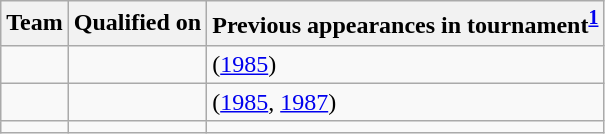<table class="wikitable sortable" style="text-align: left;">
<tr>
<th>Team</th>
<th>Qualified on</th>
<th>Previous appearances in tournament<sup><strong><a href='#'>1</a></strong></sup></th>
</tr>
<tr>
<td></td>
<td></td>
<td> (<a href='#'>1985</a>)</td>
</tr>
<tr>
<td></td>
<td></td>
<td> (<a href='#'>1985</a>, <a href='#'>1987</a>)</td>
</tr>
<tr>
<td></td>
<td></td>
<td></td>
</tr>
</table>
